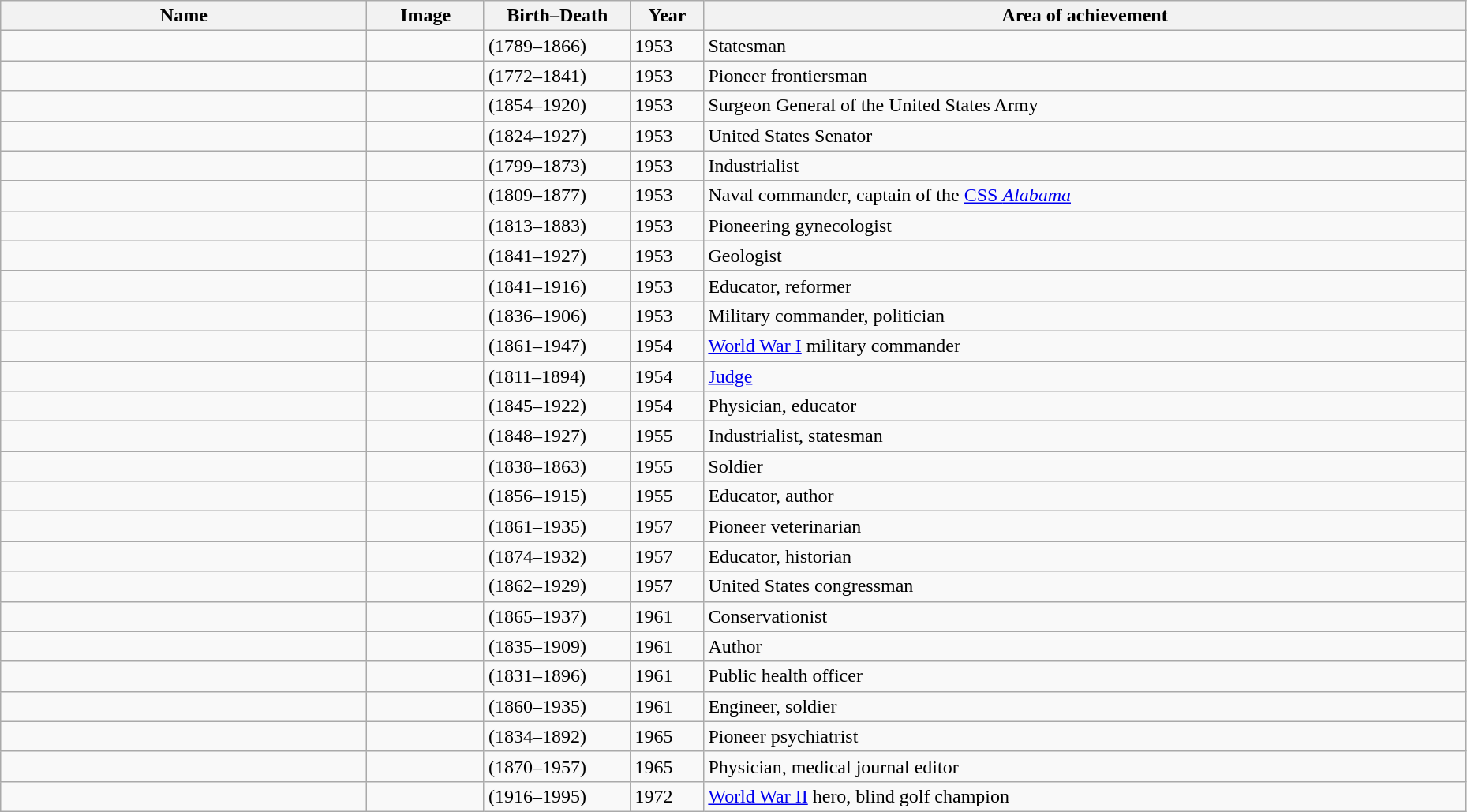<table class="wikitable sortable" style="width:98%">
<tr>
<th width = 25%><strong>Name</strong></th>
<th width = 8% class="unsortable"><strong>Image</strong></th>
<th width = 10%><strong>Birth–Death</strong></th>
<th width = 5%><strong>Year</strong></th>
<th class="unsortable"><strong>Area of achievement</strong></th>
</tr>
<tr>
<td></td>
<td></td>
<td>(1789–1866)</td>
<td>1953</td>
<td>Statesman</td>
</tr>
<tr>
<td></td>
<td></td>
<td>(1772–1841)</td>
<td>1953</td>
<td>Pioneer frontiersman</td>
</tr>
<tr>
<td></td>
<td></td>
<td>(1854–1920)</td>
<td>1953</td>
<td>Surgeon General of the United States Army</td>
</tr>
<tr>
<td></td>
<td></td>
<td>(1824–1927)</td>
<td>1953</td>
<td>United States Senator</td>
</tr>
<tr>
<td></td>
<td></td>
<td>(1799–1873)</td>
<td>1953</td>
<td>Industrialist</td>
</tr>
<tr>
<td></td>
<td></td>
<td>(1809–1877)</td>
<td>1953</td>
<td>Naval commander, captain of the <a href='#'>CSS <em>Alabama</em></a></td>
</tr>
<tr>
<td></td>
<td></td>
<td>(1813–1883)</td>
<td>1953</td>
<td>Pioneering gynecologist</td>
</tr>
<tr>
<td></td>
<td></td>
<td>(1841–1927)</td>
<td>1953</td>
<td>Geologist</td>
</tr>
<tr>
<td></td>
<td></td>
<td>(1841–1916)</td>
<td>1953</td>
<td>Educator, reformer</td>
</tr>
<tr>
<td></td>
<td></td>
<td>(1836–1906)</td>
<td>1953</td>
<td>Military commander, politician</td>
</tr>
<tr>
<td></td>
<td></td>
<td>(1861–1947)</td>
<td>1954</td>
<td><a href='#'>World War I</a> military commander</td>
</tr>
<tr>
<td></td>
<td></td>
<td>(1811–1894)</td>
<td>1954</td>
<td><a href='#'>Judge</a></td>
</tr>
<tr>
<td></td>
<td></td>
<td>(1845–1922)</td>
<td>1954</td>
<td>Physician, educator</td>
</tr>
<tr>
<td></td>
<td></td>
<td>(1848–1927)</td>
<td>1955</td>
<td>Industrialist, statesman</td>
</tr>
<tr>
<td></td>
<td></td>
<td>(1838–1863)</td>
<td>1955</td>
<td>Soldier</td>
</tr>
<tr>
<td></td>
<td></td>
<td>(1856–1915)</td>
<td>1955</td>
<td>Educator, author</td>
</tr>
<tr>
<td></td>
<td></td>
<td>(1861–1935)</td>
<td>1957</td>
<td>Pioneer veterinarian</td>
</tr>
<tr>
<td></td>
<td></td>
<td>(1874–1932)</td>
<td>1957</td>
<td>Educator, historian</td>
</tr>
<tr>
<td></td>
<td></td>
<td>(1862–1929)</td>
<td>1957</td>
<td>United States congressman</td>
</tr>
<tr>
<td></td>
<td></td>
<td>(1865–1937)</td>
<td>1961</td>
<td>Conservationist</td>
</tr>
<tr>
<td></td>
<td></td>
<td>(1835–1909)</td>
<td>1961</td>
<td>Author</td>
</tr>
<tr>
<td></td>
<td></td>
<td>(1831–1896)</td>
<td>1961</td>
<td>Public health officer</td>
</tr>
<tr>
<td></td>
<td></td>
<td>(1860–1935)</td>
<td>1961</td>
<td>Engineer, soldier</td>
</tr>
<tr>
<td></td>
<td></td>
<td>(1834–1892)</td>
<td>1965</td>
<td>Pioneer psychiatrist</td>
</tr>
<tr>
<td></td>
<td></td>
<td>(1870–1957)</td>
<td>1965</td>
<td>Physician, medical journal editor</td>
</tr>
<tr>
<td></td>
<td></td>
<td>(1916–1995)</td>
<td>1972</td>
<td><a href='#'>World War II</a> hero, blind golf champion</td>
</tr>
</table>
